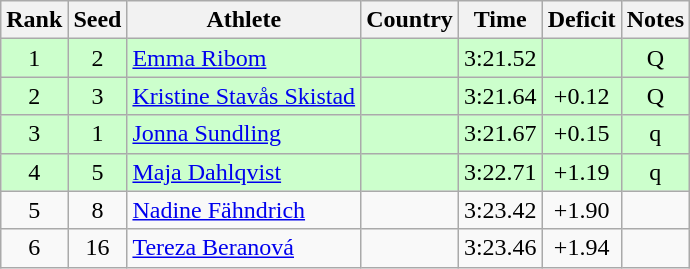<table class="wikitable sortable" style="text-align:center">
<tr>
<th>Rank</th>
<th>Seed</th>
<th>Athlete</th>
<th>Country</th>
<th>Time</th>
<th>Deficit</th>
<th>Notes</th>
</tr>
<tr bgcolor=ccffcc>
<td>1</td>
<td>2</td>
<td align=left><a href='#'>Emma Ribom</a></td>
<td align=left></td>
<td>3:21.52</td>
<td></td>
<td>Q</td>
</tr>
<tr bgcolor=ccffcc>
<td>2</td>
<td>3</td>
<td align=left><a href='#'>Kristine Stavås Skistad</a></td>
<td align=left></td>
<td>3:21.64</td>
<td>+0.12</td>
<td>Q</td>
</tr>
<tr bgcolor=ccffcc>
<td>3</td>
<td>1</td>
<td align=left><a href='#'>Jonna Sundling</a></td>
<td align=left></td>
<td>3:21.67</td>
<td>+0.15</td>
<td>q</td>
</tr>
<tr bgcolor=ccffcc>
<td>4</td>
<td>5</td>
<td align=left><a href='#'>Maja Dahlqvist</a></td>
<td align=left></td>
<td>3:22.71</td>
<td>+1.19</td>
<td>q</td>
</tr>
<tr>
<td>5</td>
<td>8</td>
<td align=left><a href='#'>Nadine Fähndrich</a></td>
<td align=left></td>
<td>3:23.42</td>
<td>+1.90</td>
<td></td>
</tr>
<tr>
<td>6</td>
<td>16</td>
<td align=left><a href='#'>Tereza Beranová</a></td>
<td align=left></td>
<td>3:23.46</td>
<td>+1.94</td>
<td></td>
</tr>
</table>
